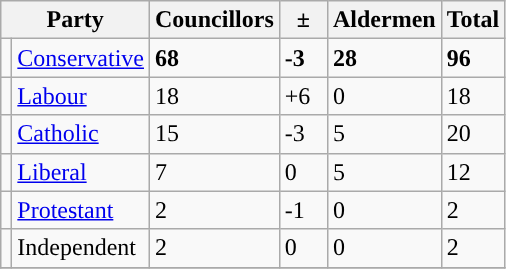<table class="wikitable">
<tr>
<th colspan="2">Party</th>
<th>Councillors</th>
<th>  ±  </th>
<th>Aldermen</th>
<th>Total</th>
</tr>
<tr>
<td style="background-color: "></td>
<td><a href='#'>Conservative</a></td>
<td><strong>68</strong></td>
<td><strong>-3</strong></td>
<td><strong>28</strong></td>
<td><strong>96</strong></td>
</tr>
<tr>
<td style="background-color: "></td>
<td><a href='#'>Labour</a></td>
<td>18</td>
<td>+6</td>
<td>0</td>
<td>18</td>
</tr>
<tr>
<td style="background-color: "></td>
<td><a href='#'>Catholic</a></td>
<td>15</td>
<td>-3</td>
<td>5</td>
<td>20</td>
</tr>
<tr>
<td style="background-color: "></td>
<td><a href='#'>Liberal</a></td>
<td>7</td>
<td>0</td>
<td>5</td>
<td>12</td>
</tr>
<tr>
<td style="background-color: "></td>
<td><a href='#'>Protestant</a></td>
<td>2</td>
<td>-1</td>
<td>0</td>
<td>2</td>
</tr>
<tr>
<td style="background-color: "></td>
<td>Independent</td>
<td>2</td>
<td>0</td>
<td>0</td>
<td>2</td>
</tr>
<tr>
</tr>
</table>
